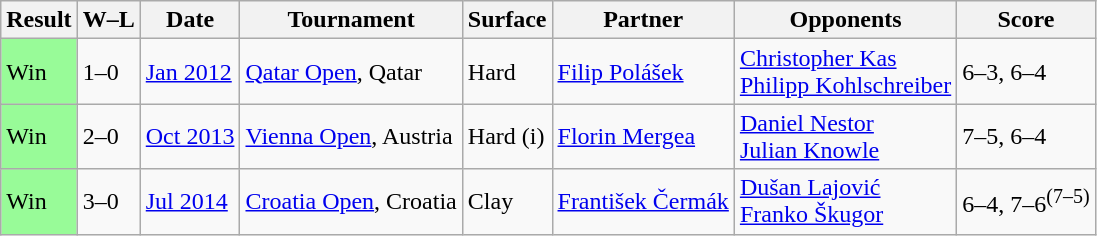<table class="sortable wikitable">
<tr>
<th>Result</th>
<th class="unsortable">W–L</th>
<th>Date</th>
<th>Tournament</th>
<th>Surface</th>
<th>Partner</th>
<th>Opponents</th>
<th class="unsortable">Score</th>
</tr>
<tr>
<td bgcolor=98FB98>Win</td>
<td>1–0</td>
<td><a href='#'>Jan 2012</a></td>
<td><a href='#'>Qatar Open</a>, Qatar</td>
<td>Hard</td>
<td> <a href='#'>Filip Polášek</a></td>
<td> <a href='#'>Christopher Kas</a><br> <a href='#'>Philipp Kohlschreiber</a></td>
<td>6–3, 6–4</td>
</tr>
<tr>
<td bgcolor=98FB98>Win</td>
<td>2–0</td>
<td><a href='#'>Oct 2013</a></td>
<td><a href='#'>Vienna Open</a>, Austria</td>
<td>Hard (i)</td>
<td> <a href='#'>Florin Mergea</a></td>
<td> <a href='#'>Daniel Nestor</a><br> <a href='#'>Julian Knowle</a></td>
<td>7–5, 6–4</td>
</tr>
<tr>
<td bgcolor=98FB98>Win</td>
<td>3–0</td>
<td><a href='#'>Jul 2014</a></td>
<td><a href='#'>Croatia Open</a>, Croatia</td>
<td>Clay</td>
<td> <a href='#'>František Čermák</a></td>
<td> <a href='#'>Dušan Lajović</a><br> <a href='#'>Franko Škugor</a></td>
<td>6–4, 7–6<sup>(7–5)</sup></td>
</tr>
</table>
